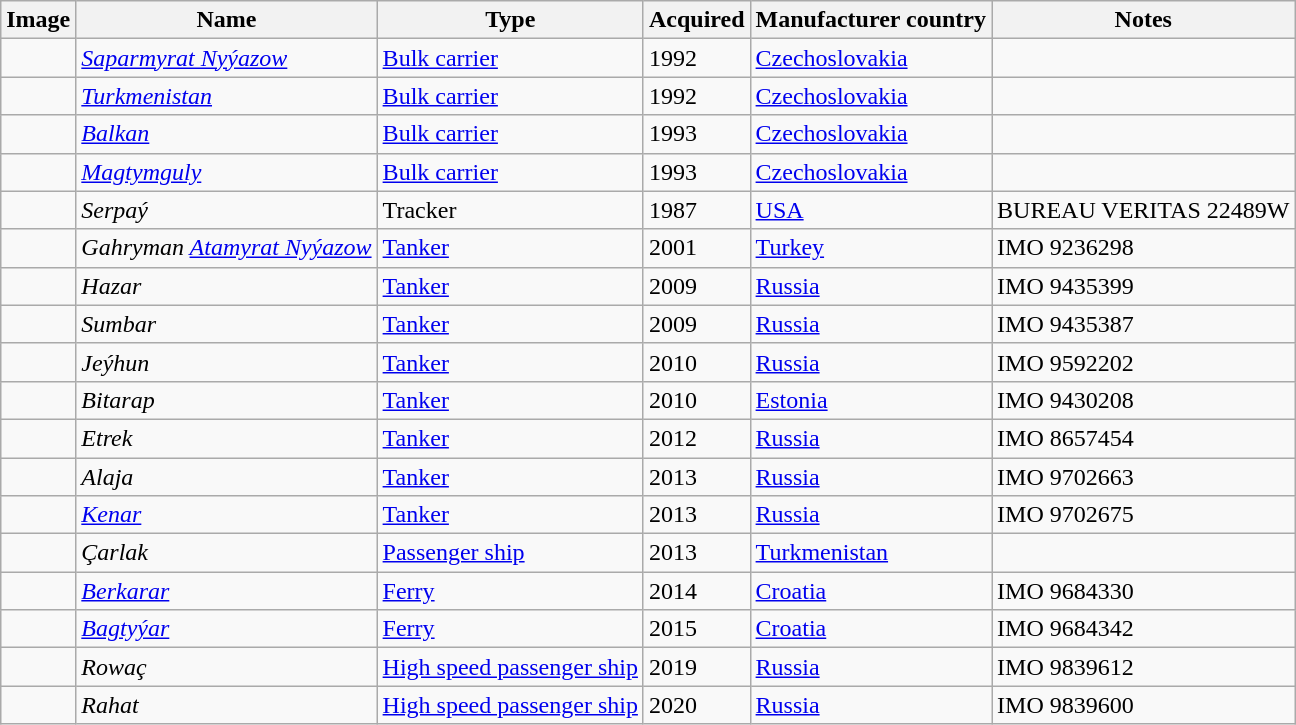<table class="wikitable sortable">
<tr>
<th>Image</th>
<th>Name</th>
<th>Type</th>
<th>Acquired</th>
<th>Manufacturer country</th>
<th>Notes</th>
</tr>
<tr>
<td></td>
<td><em><a href='#'>Saparmyrat Nyýazow</a></em></td>
<td><a href='#'>Bulk carrier</a></td>
<td>1992</td>
<td><a href='#'>Czechoslovakia</a></td>
<td></td>
</tr>
<tr>
<td></td>
<td><em><a href='#'>Turkmenistan</a></em></td>
<td><a href='#'>Bulk carrier</a></td>
<td>1992</td>
<td><a href='#'>Czechoslovakia</a></td>
<td></td>
</tr>
<tr>
<td></td>
<td><em> <a href='#'>Balkan</a> </em></td>
<td><a href='#'>Bulk carrier</a></td>
<td>1993</td>
<td><a href='#'>Czechoslovakia</a></td>
<td></td>
</tr>
<tr>
<td></td>
<td><em> <a href='#'>Magtymguly</a></em></td>
<td><a href='#'>Bulk carrier</a></td>
<td>1993</td>
<td><a href='#'>Czechoslovakia</a></td>
<td></td>
</tr>
<tr>
<td></td>
<td><em>Serpaý</em></td>
<td>Tracker</td>
<td>1987</td>
<td><a href='#'>USA</a></td>
<td>BUREAU VERITAS 22489W</td>
</tr>
<tr>
<td></td>
<td><em> Gahryman <a href='#'>Atamyrat Nyýazow</a> </em></td>
<td><a href='#'>Tanker</a></td>
<td>2001</td>
<td><a href='#'>Turkey </a></td>
<td>IMO 9236298</td>
</tr>
<tr>
<td></td>
<td><em> Hazar </em></td>
<td><a href='#'>Tanker</a></td>
<td>2009</td>
<td><a href='#'>Russia</a></td>
<td>IMO  9435399</td>
</tr>
<tr>
<td></td>
<td><em> Sumbar </em></td>
<td><a href='#'>Tanker</a></td>
<td>2009</td>
<td><a href='#'>Russia</a></td>
<td>IMO  9435387</td>
</tr>
<tr>
<td></td>
<td><em> Jeýhun </em></td>
<td><a href='#'>Tanker</a></td>
<td>2010</td>
<td><a href='#'>Russia</a></td>
<td>IMO  9592202</td>
</tr>
<tr>
<td></td>
<td><em> Bitarap </em></td>
<td><a href='#'>Tanker</a></td>
<td>2010</td>
<td><a href='#'>Estonia</a></td>
<td>IMO  9430208</td>
</tr>
<tr>
<td></td>
<td><em> Etrek </em></td>
<td><a href='#'>Tanker</a></td>
<td>2012</td>
<td><a href='#'>Russia</a></td>
<td>IMO  8657454</td>
</tr>
<tr>
<td></td>
<td><em> Alaja </em></td>
<td><a href='#'>Tanker</a></td>
<td>2013</td>
<td><a href='#'>Russia</a></td>
<td>IMO  9702663</td>
</tr>
<tr>
<td></td>
<td><em> <a href='#'>Kenar</a> </em></td>
<td><a href='#'>Tanker</a></td>
<td>2013</td>
<td><a href='#'>Russia</a></td>
<td>IMO  9702675</td>
</tr>
<tr>
<td></td>
<td><em>Çarlak</em></td>
<td><a href='#'>Passenger ship</a></td>
<td>2013</td>
<td><a href='#'>Turkmenistan</a></td>
<td></td>
</tr>
<tr>
<td></td>
<td><em><a href='#'>Berkarar</a></em></td>
<td><a href='#'>Ferry</a></td>
<td>2014</td>
<td><a href='#'>Croatia</a></td>
<td>IMO 9684330</td>
</tr>
<tr>
<td></td>
<td><em><a href='#'>Bagtyýar</a></em></td>
<td><a href='#'>Ferry</a></td>
<td>2015</td>
<td><a href='#'>Croatia</a></td>
<td>IMO 9684342</td>
</tr>
<tr>
<td></td>
<td><em>Rowaç</em></td>
<td><a href='#'>High speed passenger ship</a></td>
<td>2019</td>
<td><a href='#'>Russia</a></td>
<td>IMO  9839612</td>
</tr>
<tr>
<td></td>
<td><em>Rahat</em></td>
<td><a href='#'>High speed passenger ship</a></td>
<td>2020</td>
<td><a href='#'>Russia</a></td>
<td>IMO   9839600</td>
</tr>
</table>
